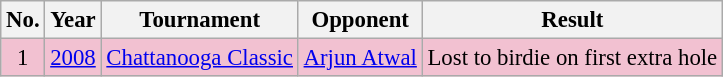<table class="wikitable" style="font-size:95%;">
<tr>
<th>No.</th>
<th>Year</th>
<th>Tournament</th>
<th>Opponent</th>
<th>Result</th>
</tr>
<tr style="background:#F2C1D1;">
<td align=center>1</td>
<td><a href='#'>2008</a></td>
<td><a href='#'>Chattanooga Classic</a></td>
<td> <a href='#'>Arjun Atwal</a></td>
<td>Lost to birdie on first extra hole</td>
</tr>
</table>
